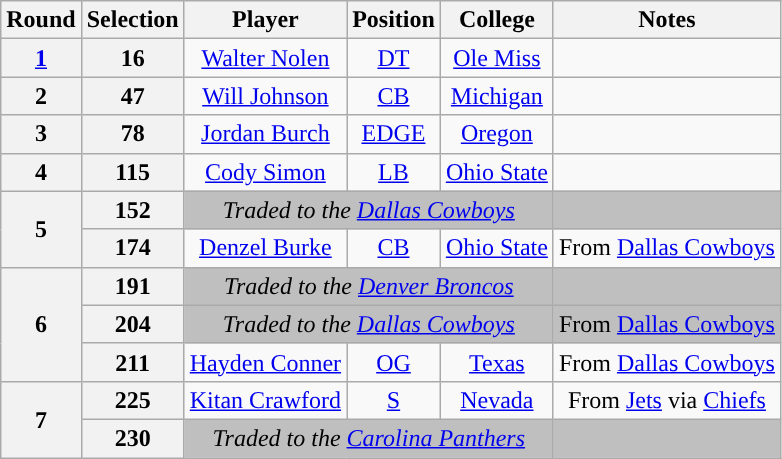<table class="wikitable" style="text-align:center">
<tr>
<th>Round</th>
<th>Selection</th>
<th>Player</th>
<th>Position</th>
<th>College</th>
<th>Notes</th>
</tr>
<tr>
<th><a href='#'>1</a></th>
<th>16</th>
<td><a href='#'>Walter Nolen</a></td>
<td><a href='#'>DT</a></td>
<td><a href='#'>Ole Miss</a></td>
<td></td>
</tr>
<tr>
<th>2</th>
<th>47</th>
<td><a href='#'>Will Johnson</a></td>
<td><a href='#'>CB</a></td>
<td><a href='#'>Michigan</a></td>
<td></td>
</tr>
<tr>
<th>3</th>
<th>78</th>
<td><a href='#'>Jordan Burch</a></td>
<td><a href='#'>EDGE</a></td>
<td><a href='#'>Oregon</a></td>
<td></td>
</tr>
<tr>
<th>4</th>
<th>115</th>
<td><a href='#'>Cody Simon</a></td>
<td><a href='#'>LB</a></td>
<td><a href='#'>Ohio State</a></td>
<td></td>
</tr>
<tr>
<th rowspan="2">5</th>
<th>152</th>
<td colspan="3" style="background:#BFBFBF"><em>Traded to the <a href='#'>Dallas Cowboys</a></em></td>
<td style="background:#BFBFBF"></td>
</tr>
<tr>
<th>174</th>
<td><a href='#'>Denzel Burke</a></td>
<td><a href='#'>CB</a></td>
<td><a href='#'>Ohio State</a></td>
<td>From <a href='#'>Dallas Cowboys</a></td>
</tr>
<tr>
<th rowspan="3">6</th>
<th>191</th>
<td colspan="3" style="background:#BFBFBF"><em>Traded to the <a href='#'>Denver Broncos</a></em></td>
<td style="background:#BFBFBF"></td>
</tr>
<tr>
<th>204</th>
<td colspan="3" style="background:#BFBFBF"><em>Traded to the <a href='#'>Dallas Cowboys</a></em></td>
<td style="background:#BFBFBF">From <a href='#'>Dallas Cowboys</a></td>
</tr>
<tr>
<th>211</th>
<td><a href='#'>Hayden Conner</a></td>
<td><a href='#'>OG</a></td>
<td><a href='#'>Texas</a></td>
<td>From <a href='#'>Dallas Cowboys</a></td>
</tr>
<tr>
<th rowspan="2">7</th>
<th>225</th>
<td><a href='#'>Kitan Crawford</a></td>
<td><a href='#'>S</a></td>
<td><a href='#'>Nevada</a></td>
<td>From <a href='#'>Jets</a> via <a href='#'>Chiefs</a></td>
</tr>
<tr>
<th>230</th>
<td colspan="3" style="background:#BFBFBF"><em>Traded to the <a href='#'>Carolina Panthers</a></em></td>
<td style="background:#BFBFBF"></td>
</tr>
</table>
